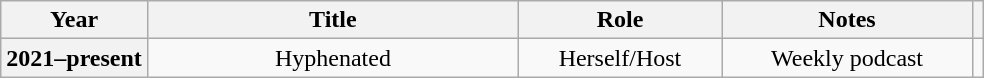<table class="wikitable plainrowheaders" style="text-align:center;">
<tr>
<th scope="col">Year</th>
<th scope="col" style="width:15em;">Title</th>
<th scope="col" style="width:08em;">Role</th>
<th scope="col" style="width:10em;">Notes</th>
<th></th>
</tr>
<tr>
<th scope="row" style="text-align:center">2021–present</th>
<td>Hyphenated</td>
<td>Herself/Host</td>
<td>Weekly podcast</td>
<td></td>
</tr>
</table>
